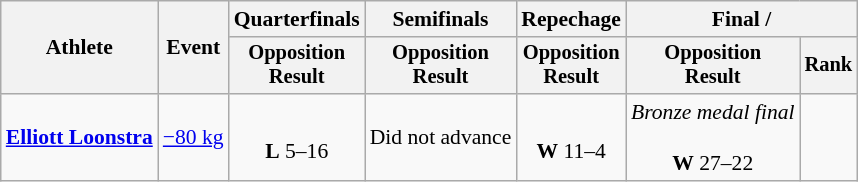<table class="wikitable" style="font-size:90%;">
<tr>
<th rowspan=2>Athlete</th>
<th rowspan=2>Event</th>
<th>Quarterfinals</th>
<th>Semifinals</th>
<th>Repechage</th>
<th colspan="2">Final / </th>
</tr>
<tr style="font-size:95%">
<th>Opposition<br>Result</th>
<th>Opposition<br>Result</th>
<th>Opposition<br>Result</th>
<th>Opposition<br>Result</th>
<th>Rank</th>
</tr>
<tr align=center>
<td align=left><strong><a href='#'>Elliott Loonstra</a></strong></td>
<td align=left><a href='#'>−80 kg</a></td>
<td><br><strong>L</strong> 5–16</td>
<td>Did not advance</td>
<td><br><strong>W</strong> 11–4</td>
<td><em>Bronze medal final</em><br><br><strong>W</strong> 27–22</td>
<td></td>
</tr>
</table>
